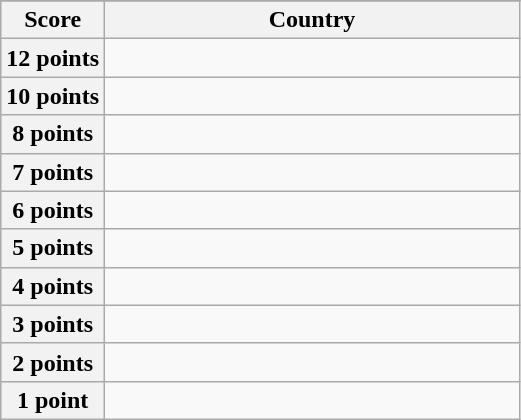<table class="wikitable">
<tr>
</tr>
<tr>
<th scope="col" width="20%">Score</th>
<th scope="col">Country</th>
</tr>
<tr>
<th scope="row">12 points</th>
<td></td>
</tr>
<tr>
<th scope="row">10 points</th>
<td></td>
</tr>
<tr>
<th scope="row">8 points</th>
<td></td>
</tr>
<tr>
<th scope="row">7 points</th>
<td></td>
</tr>
<tr>
<th scope="row">6 points</th>
<td></td>
</tr>
<tr>
<th scope="row">5 points</th>
<td></td>
</tr>
<tr>
<th scope="row">4 points</th>
<td></td>
</tr>
<tr>
<th scope="row">3 points</th>
<td></td>
</tr>
<tr>
<th scope="row">2 points</th>
<td></td>
</tr>
<tr>
<th scope="row">1 point</th>
<td></td>
</tr>
</table>
